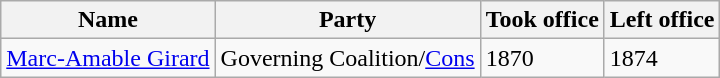<table class="wikitable">
<tr>
<th>Name</th>
<th>Party</th>
<th>Took office</th>
<th>Left office</th>
</tr>
<tr>
<td><a href='#'>Marc-Amable Girard</a></td>
<td>Governing Coalition/<a href='#'>Cons</a></td>
<td>1870</td>
<td>1874</td>
</tr>
</table>
